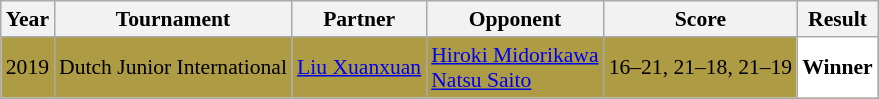<table class="sortable wikitable" style="font-size: 90%;">
<tr>
<th>Year</th>
<th>Tournament</th>
<th>Partner</th>
<th>Opponent</th>
<th>Score</th>
<th>Result</th>
</tr>
<tr style="background:#AE9C45">
<td align="center">2019</td>
<td align="left">Dutch Junior International</td>
<td align="left"> <a href='#'>Liu Xuanxuan</a></td>
<td align="left"> <a href='#'>Hiroki Midorikawa</a><br> <a href='#'>Natsu Saito</a></td>
<td align="left">16–21, 21–18, 21–19</td>
<td style="text-align:left; background:white"> <strong>Winner</strong></td>
</tr>
</table>
